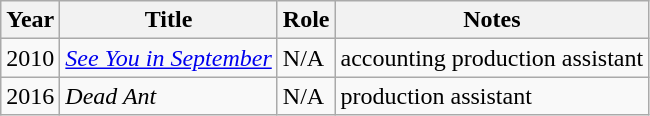<table class="wikitable">
<tr>
<th>Year</th>
<th>Title</th>
<th>Role</th>
<th>Notes</th>
</tr>
<tr>
<td>2010</td>
<td><em><a href='#'>See You in September</a></em></td>
<td>N/A</td>
<td>accounting production assistant</td>
</tr>
<tr>
<td>2016</td>
<td><em>Dead Ant</em></td>
<td>N/A</td>
<td>production assistant</td>
</tr>
</table>
